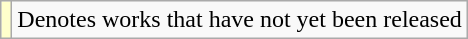<table class="wikitable">
<tr>
<td style="background:#FFFFCC;"></td>
<td>Denotes works that have not yet been released</td>
</tr>
</table>
